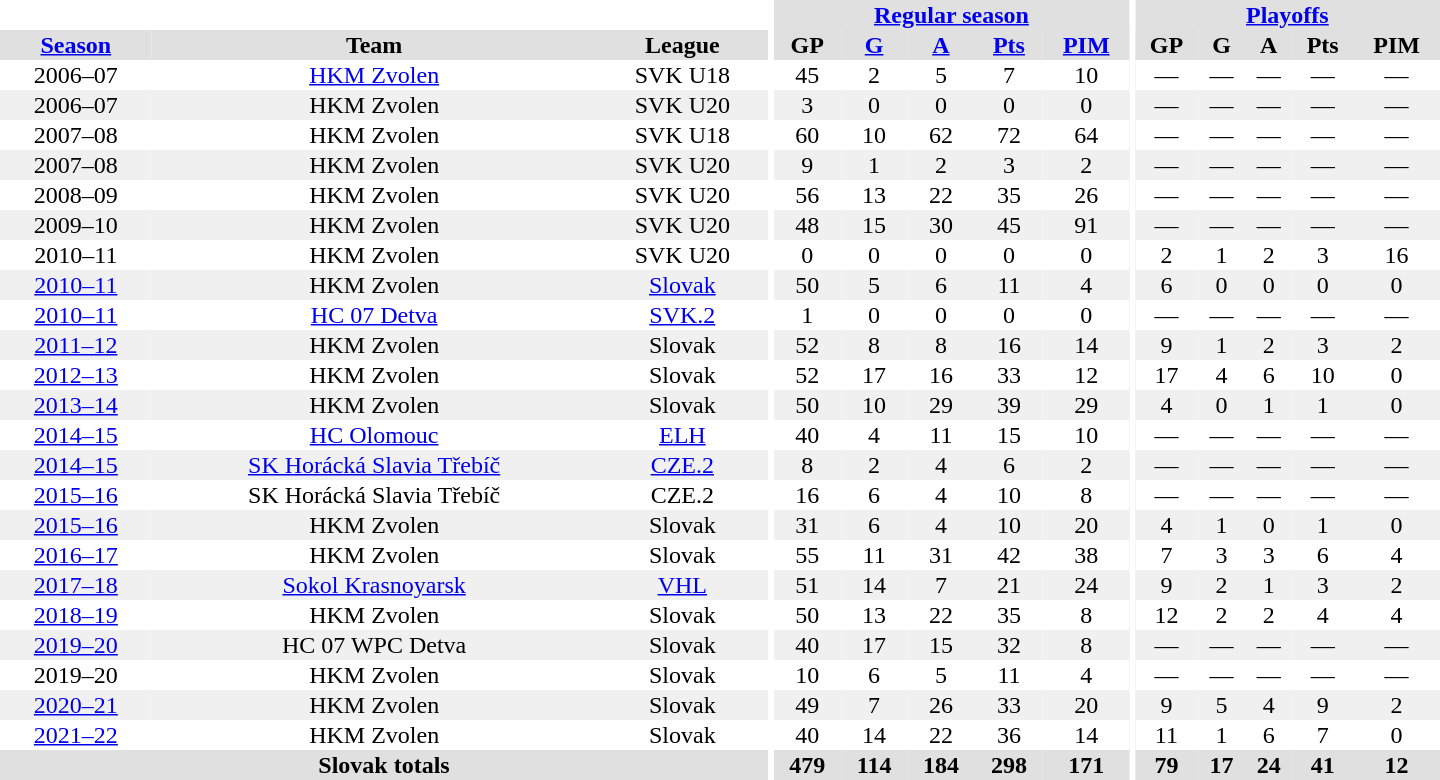<table border="0" cellpadding="1" cellspacing="0" style="text-align:center; width:60em">
<tr bgcolor="#e0e0e0">
<th colspan="3" bgcolor="#ffffff"></th>
<th rowspan="99" bgcolor="#ffffff"></th>
<th colspan="5"><a href='#'>Regular season</a></th>
<th rowspan="99" bgcolor="#ffffff"></th>
<th colspan="5"><a href='#'>Playoffs</a></th>
</tr>
<tr bgcolor="#e0e0e0">
<th><a href='#'>Season</a></th>
<th>Team</th>
<th>League</th>
<th>GP</th>
<th><a href='#'>G</a></th>
<th><a href='#'>A</a></th>
<th><a href='#'>Pts</a></th>
<th><a href='#'>PIM</a></th>
<th>GP</th>
<th>G</th>
<th>A</th>
<th>Pts</th>
<th>PIM</th>
</tr>
<tr>
<td>2006–07</td>
<td><a href='#'>HKM Zvolen</a></td>
<td>SVK U18</td>
<td>45</td>
<td>2</td>
<td>5</td>
<td>7</td>
<td>10</td>
<td>—</td>
<td>—</td>
<td>—</td>
<td>—</td>
<td>—</td>
</tr>
<tr bgcolor="#f0f0f0">
<td>2006–07</td>
<td>HKM Zvolen</td>
<td>SVK U20</td>
<td>3</td>
<td>0</td>
<td>0</td>
<td>0</td>
<td>0</td>
<td>—</td>
<td>—</td>
<td>—</td>
<td>—</td>
<td>—</td>
</tr>
<tr>
<td>2007–08</td>
<td>HKM Zvolen</td>
<td>SVK U18</td>
<td>60</td>
<td>10</td>
<td>62</td>
<td>72</td>
<td>64</td>
<td>—</td>
<td>—</td>
<td>—</td>
<td>—</td>
<td>—</td>
</tr>
<tr bgcolor="#f0f0f0">
<td>2007–08</td>
<td>HKM Zvolen</td>
<td>SVK U20</td>
<td>9</td>
<td>1</td>
<td>2</td>
<td>3</td>
<td>2</td>
<td>—</td>
<td>—</td>
<td>—</td>
<td>—</td>
<td>—</td>
</tr>
<tr>
<td>2008–09</td>
<td>HKM Zvolen</td>
<td>SVK U20</td>
<td>56</td>
<td>13</td>
<td>22</td>
<td>35</td>
<td>26</td>
<td>—</td>
<td>—</td>
<td>—</td>
<td>—</td>
<td>—</td>
</tr>
<tr bgcolor="#f0f0f0">
<td>2009–10</td>
<td>HKM Zvolen</td>
<td>SVK U20</td>
<td>48</td>
<td>15</td>
<td>30</td>
<td>45</td>
<td>91</td>
<td>—</td>
<td>—</td>
<td>—</td>
<td>—</td>
<td>—</td>
</tr>
<tr>
<td>2010–11</td>
<td>HKM Zvolen</td>
<td>SVK U20</td>
<td>0</td>
<td>0</td>
<td>0</td>
<td>0</td>
<td>0</td>
<td>2</td>
<td>1</td>
<td>2</td>
<td>3</td>
<td>16</td>
</tr>
<tr bgcolor="#f0f0f0">
<td><a href='#'>2010–11</a></td>
<td>HKM Zvolen</td>
<td><a href='#'>Slovak</a></td>
<td>50</td>
<td>5</td>
<td>6</td>
<td>11</td>
<td>4</td>
<td>6</td>
<td>0</td>
<td>0</td>
<td>0</td>
<td>0</td>
</tr>
<tr>
<td><a href='#'>2010–11</a></td>
<td><a href='#'>HC 07 Detva</a></td>
<td><a href='#'>SVK.2</a></td>
<td>1</td>
<td>0</td>
<td>0</td>
<td>0</td>
<td>0</td>
<td>—</td>
<td>—</td>
<td>—</td>
<td>—</td>
<td>—</td>
</tr>
<tr bgcolor="#f0f0f0">
<td><a href='#'>2011–12</a></td>
<td>HKM Zvolen</td>
<td>Slovak</td>
<td>52</td>
<td>8</td>
<td>8</td>
<td>16</td>
<td>14</td>
<td>9</td>
<td>1</td>
<td>2</td>
<td>3</td>
<td>2</td>
</tr>
<tr>
<td><a href='#'>2012–13</a></td>
<td>HKM Zvolen</td>
<td>Slovak</td>
<td>52</td>
<td>17</td>
<td>16</td>
<td>33</td>
<td>12</td>
<td>17</td>
<td>4</td>
<td>6</td>
<td>10</td>
<td>0</td>
</tr>
<tr bgcolor="#f0f0f0">
<td><a href='#'>2013–14</a></td>
<td>HKM Zvolen</td>
<td>Slovak</td>
<td>50</td>
<td>10</td>
<td>29</td>
<td>39</td>
<td>29</td>
<td>4</td>
<td>0</td>
<td>1</td>
<td>1</td>
<td>0</td>
</tr>
<tr>
<td><a href='#'>2014–15</a></td>
<td><a href='#'>HC Olomouc</a></td>
<td><a href='#'>ELH</a></td>
<td>40</td>
<td>4</td>
<td>11</td>
<td>15</td>
<td>10</td>
<td>—</td>
<td>—</td>
<td>—</td>
<td>—</td>
<td>—</td>
</tr>
<tr bgcolor="#f0f0f0">
<td><a href='#'>2014–15</a></td>
<td><a href='#'>SK Horácká Slavia Třebíč</a></td>
<td><a href='#'>CZE.2</a></td>
<td>8</td>
<td>2</td>
<td>4</td>
<td>6</td>
<td>2</td>
<td>—</td>
<td>—</td>
<td>—</td>
<td>—</td>
<td>—</td>
</tr>
<tr>
<td><a href='#'>2015–16</a></td>
<td>SK Horácká Slavia Třebíč</td>
<td>CZE.2</td>
<td>16</td>
<td>6</td>
<td>4</td>
<td>10</td>
<td>8</td>
<td>—</td>
<td>—</td>
<td>—</td>
<td>—</td>
<td>—</td>
</tr>
<tr bgcolor="#f0f0f0">
<td><a href='#'>2015–16</a></td>
<td>HKM Zvolen</td>
<td>Slovak</td>
<td>31</td>
<td>6</td>
<td>4</td>
<td>10</td>
<td>20</td>
<td>4</td>
<td>1</td>
<td>0</td>
<td>1</td>
<td>0</td>
</tr>
<tr>
<td><a href='#'>2016–17</a></td>
<td>HKM Zvolen</td>
<td>Slovak</td>
<td>55</td>
<td>11</td>
<td>31</td>
<td>42</td>
<td>38</td>
<td>7</td>
<td>3</td>
<td>3</td>
<td>6</td>
<td>4</td>
</tr>
<tr bgcolor="#f0f0f0">
<td><a href='#'>2017–18</a></td>
<td><a href='#'>Sokol Krasnoyarsk</a></td>
<td><a href='#'>VHL</a></td>
<td>51</td>
<td>14</td>
<td>7</td>
<td>21</td>
<td>24</td>
<td>9</td>
<td>2</td>
<td>1</td>
<td>3</td>
<td>2</td>
</tr>
<tr>
<td><a href='#'>2018–19</a></td>
<td>HKM Zvolen</td>
<td>Slovak</td>
<td>50</td>
<td>13</td>
<td>22</td>
<td>35</td>
<td>8</td>
<td>12</td>
<td>2</td>
<td>2</td>
<td>4</td>
<td>4</td>
</tr>
<tr bgcolor="#f0f0f0">
<td><a href='#'>2019–20</a></td>
<td>HC 07 WPC Detva</td>
<td>Slovak</td>
<td>40</td>
<td>17</td>
<td>15</td>
<td>32</td>
<td>8</td>
<td>—</td>
<td>—</td>
<td>—</td>
<td>—</td>
<td>—</td>
</tr>
<tr>
<td>2019–20</td>
<td>HKM Zvolen</td>
<td>Slovak</td>
<td>10</td>
<td>6</td>
<td>5</td>
<td>11</td>
<td>4</td>
<td>—</td>
<td>—</td>
<td>—</td>
<td>—</td>
<td>—</td>
</tr>
<tr bgcolor="#f0f0f0">
<td><a href='#'>2020–21</a></td>
<td>HKM Zvolen</td>
<td>Slovak</td>
<td>49</td>
<td>7</td>
<td>26</td>
<td>33</td>
<td>20</td>
<td>9</td>
<td>5</td>
<td>4</td>
<td>9</td>
<td>2</td>
</tr>
<tr>
<td><a href='#'>2021–22</a></td>
<td>HKM Zvolen</td>
<td>Slovak</td>
<td>40</td>
<td>14</td>
<td>22</td>
<td>36</td>
<td>14</td>
<td>11</td>
<td>1</td>
<td>6</td>
<td>7</td>
<td>0</td>
</tr>
<tr bgcolor="#e0e0e0">
<th colspan="3">Slovak totals</th>
<th>479</th>
<th>114</th>
<th>184</th>
<th>298</th>
<th>171</th>
<th>79</th>
<th>17</th>
<th>24</th>
<th>41</th>
<th>12</th>
</tr>
</table>
